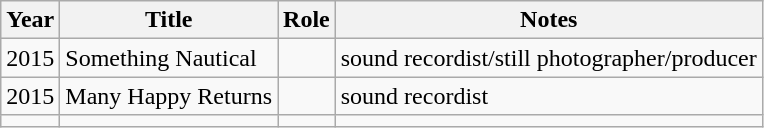<table class="wikitable">
<tr>
<th>Year</th>
<th>Title</th>
<th>Role</th>
<th>Notes</th>
</tr>
<tr>
<td>2015</td>
<td>Something Nautical</td>
<td></td>
<td>sound recordist/still photographer/producer</td>
</tr>
<tr>
<td>2015</td>
<td>Many Happy Returns</td>
<td></td>
<td>sound recordist</td>
</tr>
<tr>
<td></td>
<td></td>
<td></td>
<td></td>
</tr>
</table>
